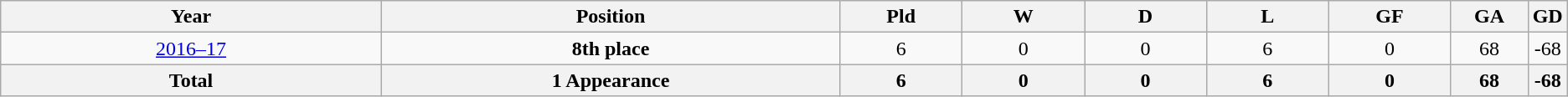<table class="wikitable" style="text-align: center;">
<tr>
<th width=25%>Year</th>
<th width=30%>Position</th>
<th width=8%>Pld</th>
<th width=8%>W</th>
<th width=8%>D</th>
<th width=8%>L</th>
<th width=8%>GF</th>
<th width=8%>GA</th>
<th width=8%>GD</th>
</tr>
<tr>
<td> <a href='#'>2016–17</a></td>
<td><strong>8th place</strong></td>
<td>6</td>
<td>0</td>
<td>0</td>
<td>6</td>
<td>0</td>
<td>68</td>
<td>-68</td>
</tr>
<tr>
<th>Total</th>
<th>1 Appearance</th>
<th>6</th>
<th>0</th>
<th>0</th>
<th>6</th>
<th>0</th>
<th>68</th>
<th>-68</th>
</tr>
</table>
